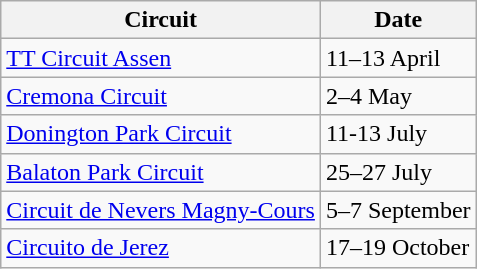<table class="wikitable">
<tr>
<th>Circuit</th>
<th>Date</th>
</tr>
<tr>
<td> <a href='#'>TT Circuit Assen</a></td>
<td>11–13 April</td>
</tr>
<tr>
<td> <a href='#'>Cremona Circuit</a></td>
<td>2–4 May</td>
</tr>
<tr>
<td> <a href='#'>Donington Park Circuit</a></td>
<td>11-13 July</td>
</tr>
<tr>
<td> <a href='#'>Balaton Park Circuit</a></td>
<td>25–27 July</td>
</tr>
<tr>
<td> <a href='#'>Circuit de Nevers Magny-Cours</a></td>
<td>5–7 September</td>
</tr>
<tr>
<td> <a href='#'>Circuito de Jerez</a></td>
<td>17–19 October</td>
</tr>
</table>
